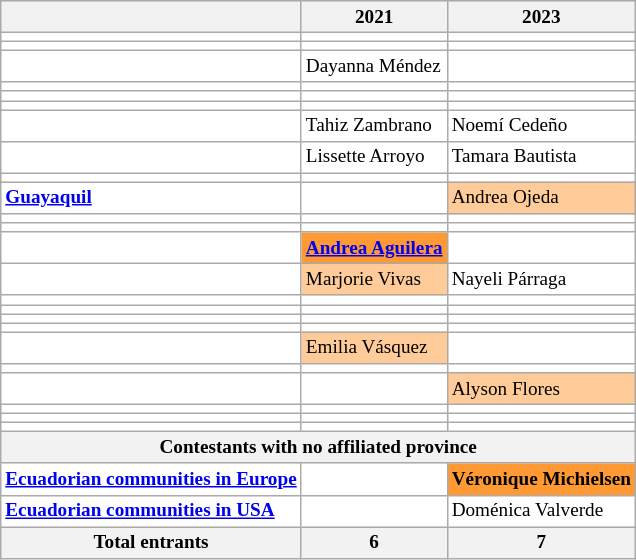<table class="wikitable" style="margin: 0 0 1em 0; background: #FFFFFF; font-size: 80%;">
<tr bgcolor="#EAEAEA" colspan=10 align="center">
<th></th>
<th>2021</th>
<th>2023</th>
</tr>
<tr>
<td><strong></strong></td>
<td></td>
<td></td>
</tr>
<tr>
<td><strong></strong></td>
<td></td>
<td></td>
</tr>
<tr>
<td><strong></strong></td>
<td>Dayanna Méndez</td>
<td></td>
</tr>
<tr>
<td><strong></strong></td>
<td></td>
<td></td>
</tr>
<tr>
<td><strong></strong></td>
<td></td>
<td></td>
</tr>
<tr>
<td><strong></strong></td>
<td></td>
<td></td>
</tr>
<tr>
<td><strong></strong></td>
<td>Tahiz Zambrano</td>
<td>Noemí Cedeño</td>
</tr>
<tr>
<td><strong></strong></td>
<td>Lissette Arroyo</td>
<td>Tamara Bautista</td>
</tr>
<tr>
<td><strong></strong></td>
<td></td>
<td></td>
</tr>
<tr>
<td><strong> <a href='#'>Guayaquil</a></strong></td>
<td></td>
<td bgcolor="#FFCC99">Andrea Ojeda</td>
</tr>
<tr>
<td><strong></strong></td>
<td></td>
<td></td>
</tr>
<tr>
<td><strong></strong></td>
<td></td>
<td></td>
</tr>
<tr>
<td><strong></strong></td>
<td bgcolor="#FF9933"><strong><a href='#'>Andrea Aguilera</a></strong></td>
<td></td>
</tr>
<tr>
<td><strong></strong></td>
<td bgcolor="#FFCC99">Marjorie Vivas</td>
<td>Nayeli Párraga</td>
</tr>
<tr>
<td><strong></strong></td>
<td></td>
<td></td>
</tr>
<tr>
<td><strong></strong></td>
<td></td>
<td></td>
</tr>
<tr>
<td><strong></strong></td>
<td></td>
<td></td>
</tr>
<tr>
<td><strong></strong></td>
<td></td>
<td></td>
</tr>
<tr>
<td><strong></strong></td>
<td bgcolor="#FFCC99">Emilia Vásquez</td>
<td></td>
</tr>
<tr>
<td><strong></strong></td>
<td></td>
<td></td>
</tr>
<tr>
<td><strong></strong></td>
<td></td>
<td bgcolor="#FFCC99">Alyson Flores</td>
</tr>
<tr>
<td><strong></strong></td>
<td></td>
<td></td>
</tr>
<tr>
<td><strong></strong></td>
<td></td>
<td></td>
</tr>
<tr>
<td><strong></strong></td>
<td></td>
<td></td>
</tr>
<tr>
<th colspan=3>Contestants with no affiliated province</th>
</tr>
<tr>
<td><strong> <a href='#'>Ecuadorian communities in Europe</a></strong></td>
<td></td>
<td bgcolor="#FF9933"><strong>Véronique Michielsen</strong></td>
</tr>
<tr>
<td><strong> <a href='#'>Ecuadorian communities in USA</a></strong></td>
<td></td>
<td>Doménica Valverde</td>
</tr>
<tr>
<th>Total entrants</th>
<th>6</th>
<th>7</th>
</tr>
</table>
